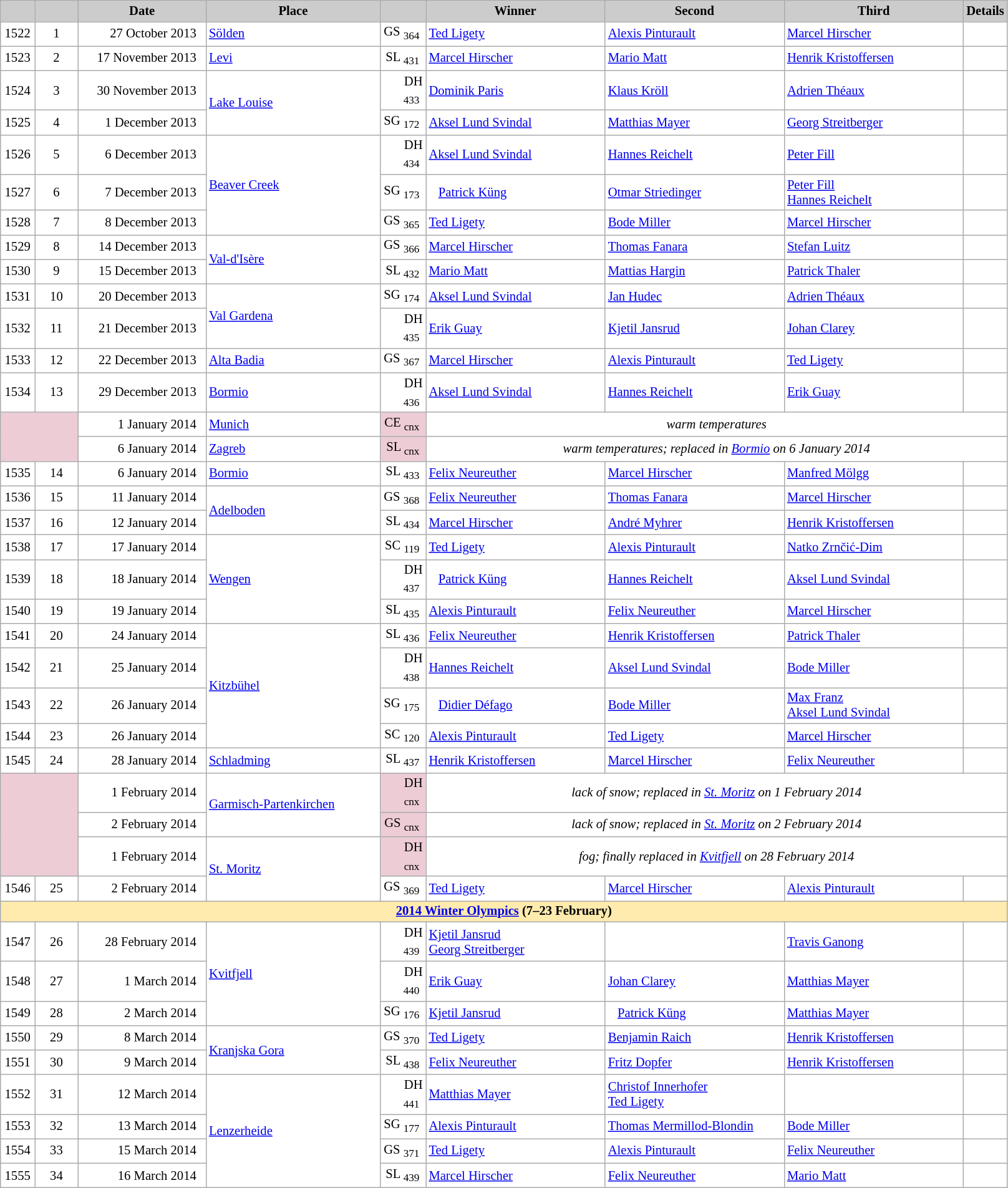<table class="wikitable plainrowheaders" style="background:#fff; font-size:86%; line-height:16px; border:grey solid 1px; border-collapse:collapse;">
<tr style="background:#ccc; text-align:center;">
<td align="center" width="30"></td>
<td align="center" width="40"></td>
<td align="center" width="130"><strong>Date</strong></td>
<td align="center" width="180"><strong>Place</strong></td>
<td align="center" width="42"></td>
<td align="center" width="185"><strong>Winner</strong></td>
<td align="center" width="185"><strong>Second</strong></td>
<td align="center" width="185"><strong>Third</strong></td>
<td align="center" width="10"><strong>Details</strong></td>
</tr>
<tr>
<td align=center>1522</td>
<td align=center>1</td>
<td align=right>27 October 2013  </td>
<td> <a href='#'>Sölden</a></td>
<td align=right>GS <sub>364</sub> </td>
<td> <a href='#'>Ted Ligety</a></td>
<td> <a href='#'>Alexis Pinturault</a></td>
<td> <a href='#'>Marcel Hirscher</a></td>
<td></td>
</tr>
<tr>
<td align=center>1523</td>
<td align=center>2</td>
<td align=right>17 November 2013  </td>
<td> <a href='#'>Levi</a></td>
<td align=right>SL <sub>431</sub> </td>
<td> <a href='#'>Marcel Hirscher</a></td>
<td> <a href='#'>Mario Matt</a></td>
<td> <a href='#'>Henrik Kristoffersen</a></td>
<td></td>
</tr>
<tr>
<td align=center>1524</td>
<td align=center>3</td>
<td align=right>30 November 2013  </td>
<td rowspan=2> <a href='#'>Lake Louise</a></td>
<td align=right>DH <sub>433</sub> </td>
<td> <a href='#'>Dominik Paris</a></td>
<td> <a href='#'>Klaus Kröll</a></td>
<td> <a href='#'>Adrien Théaux</a></td>
<td></td>
</tr>
<tr>
<td align=center>1525</td>
<td align=center>4</td>
<td align=right>1 December 2013  </td>
<td align=right>SG <sub>172</sub> </td>
<td> <a href='#'>Aksel Lund Svindal</a></td>
<td> <a href='#'>Matthias Mayer</a></td>
<td> <a href='#'>Georg Streitberger</a></td>
<td></td>
</tr>
<tr>
<td align=center>1526</td>
<td align=center>5</td>
<td align=right>6 December 2013  </td>
<td rowspan=3> <a href='#'>Beaver Creek</a></td>
<td align=right>DH <sub>434</sub> </td>
<td> <a href='#'>Aksel Lund Svindal</a></td>
<td> <a href='#'>Hannes Reichelt</a></td>
<td> <a href='#'>Peter Fill</a></td>
<td></td>
</tr>
<tr>
<td align=center>1527</td>
<td align=center>6</td>
<td align=right>7 December 2013  </td>
<td align=right>SG <sub>173</sub> </td>
<td>   <a href='#'>Patrick Küng</a></td>
<td> <a href='#'>Otmar Striedinger</a></td>
<td> <a href='#'>Peter Fill</a><br> <a href='#'>Hannes Reichelt</a></td>
<td></td>
</tr>
<tr>
<td align=center>1528</td>
<td align=center>7</td>
<td align=right>8 December 2013  </td>
<td align=right>GS <sub>365</sub> </td>
<td> <a href='#'>Ted Ligety</a></td>
<td> <a href='#'>Bode Miller</a></td>
<td> <a href='#'>Marcel Hirscher</a></td>
<td></td>
</tr>
<tr>
<td align=center>1529</td>
<td align=center>8</td>
<td align=right>14 December 2013  </td>
<td rowspan=2> <a href='#'>Val-d'Isère</a></td>
<td align=right>GS <sub>366</sub> </td>
<td> <a href='#'>Marcel Hirscher</a></td>
<td> <a href='#'>Thomas Fanara</a></td>
<td> <a href='#'>Stefan Luitz</a></td>
<td></td>
</tr>
<tr>
<td align=center>1530</td>
<td align=center>9</td>
<td align=right>15 December 2013  </td>
<td align=right>SL <sub>432</sub> </td>
<td> <a href='#'>Mario Matt</a></td>
<td> <a href='#'>Mattias Hargin</a></td>
<td> <a href='#'>Patrick Thaler</a></td>
<td></td>
</tr>
<tr>
<td align=center>1531</td>
<td align=center>10</td>
<td align=right>20 December 2013  </td>
<td rowspan=2> <a href='#'>Val Gardena</a></td>
<td align=right>SG <sub>174</sub> </td>
<td> <a href='#'>Aksel Lund Svindal</a></td>
<td> <a href='#'>Jan Hudec</a></td>
<td> <a href='#'>Adrien Théaux</a></td>
<td></td>
</tr>
<tr>
<td align=center>1532</td>
<td align=center>11</td>
<td align=right>21 December 2013  </td>
<td align=right>DH <sub>435</sub> </td>
<td> <a href='#'>Erik Guay</a></td>
<td> <a href='#'>Kjetil Jansrud</a></td>
<td> <a href='#'>Johan Clarey</a></td>
<td></td>
</tr>
<tr>
<td align=center>1533</td>
<td align=center>12</td>
<td align=right>22 December 2013  </td>
<td> <a href='#'>Alta Badia</a></td>
<td align=right>GS <sub>367</sub> </td>
<td> <a href='#'>Marcel Hirscher</a></td>
<td> <a href='#'>Alexis Pinturault</a></td>
<td> <a href='#'>Ted Ligety</a></td>
<td></td>
</tr>
<tr>
<td align=center>1534</td>
<td align=center>13</td>
<td align=right>29 December 2013  </td>
<td> <a href='#'>Bormio</a></td>
<td align=right>DH <sub>436</sub> </td>
<td> <a href='#'>Aksel Lund Svindal</a></td>
<td> <a href='#'>Hannes Reichelt</a></td>
<td> <a href='#'>Erik Guay</a></td>
<td></td>
</tr>
<tr>
<td rowspan=2 colspan=2 bgcolor="EDCCD5"></td>
<td align=right>1 January 2014  </td>
<td> <a href='#'>Munich</a></td>
<td align=right bgcolor="EDCCD5">CE <sub>cnx</sub> </td>
<td colspan=4 align=center><em>warm temperatures</em></td>
</tr>
<tr>
<td align=right>6 January 2014  </td>
<td> <a href='#'>Zagreb</a></td>
<td align=right bgcolor="EDCCD5">SL <sub>cnx</sub> </td>
<td colspan=4 align=center><em>warm temperatures; replaced in <a href='#'>Bormio</a> on 6 January 2014</em></td>
</tr>
<tr>
<td align=center>1535</td>
<td align=center>14</td>
<td align=right><small></small>6 January 2014  </td>
<td> <a href='#'>Bormio</a></td>
<td align=right>SL <sub>433</sub> </td>
<td> <a href='#'>Felix Neureuther</a></td>
<td> <a href='#'>Marcel Hirscher</a></td>
<td> <a href='#'>Manfred Mölgg</a></td>
<td></td>
</tr>
<tr>
<td align=center>1536</td>
<td align=center>15</td>
<td align=right>11 January 2014  </td>
<td rowspan=2> <a href='#'>Adelboden</a></td>
<td align=right>GS <sub>368</sub> </td>
<td> <a href='#'>Felix Neureuther</a></td>
<td> <a href='#'>Thomas Fanara</a></td>
<td> <a href='#'>Marcel Hirscher</a></td>
<td></td>
</tr>
<tr>
<td align=center>1537</td>
<td align=center>16</td>
<td align=right>12 January 2014  </td>
<td align=right>SL <sub>434</sub> </td>
<td> <a href='#'>Marcel Hirscher</a></td>
<td> <a href='#'>André Myhrer</a></td>
<td> <a href='#'>Henrik Kristoffersen</a></td>
<td></td>
</tr>
<tr>
<td align=center>1538</td>
<td align=center>17</td>
<td align=right>17 January 2014  </td>
<td rowspan=3> <a href='#'>Wengen</a></td>
<td align=right>SC <sub>119</sub> </td>
<td> <a href='#'>Ted Ligety</a></td>
<td> <a href='#'>Alexis Pinturault</a></td>
<td> <a href='#'>Natko Zrnčić-Dim</a></td>
<td></td>
</tr>
<tr>
<td align=center>1539</td>
<td align=center>18</td>
<td align=right>18 January 2014  </td>
<td align=right>DH <sub>437</sub> </td>
<td>   <a href='#'>Patrick Küng</a></td>
<td> <a href='#'>Hannes Reichelt</a></td>
<td> <a href='#'>Aksel Lund Svindal</a></td>
<td></td>
</tr>
<tr>
<td align=center>1540</td>
<td align=center>19</td>
<td align=right>19 January 2014  </td>
<td align=right>SL <sub>435</sub> </td>
<td> <a href='#'>Alexis Pinturault</a></td>
<td> <a href='#'>Felix Neureuther</a></td>
<td> <a href='#'>Marcel Hirscher</a></td>
<td></td>
</tr>
<tr>
<td align=center>1541</td>
<td align=center>20</td>
<td align=right>24 January 2014  </td>
<td rowspan=4> <a href='#'>Kitzbühel</a></td>
<td align=right>SL <sub>436</sub> </td>
<td> <a href='#'>Felix Neureuther</a></td>
<td> <a href='#'>Henrik  Kristoffersen</a></td>
<td> <a href='#'>Patrick Thaler</a></td>
<td></td>
</tr>
<tr>
<td align=center>1542</td>
<td align=center>21</td>
<td align=right>25 January 2014  </td>
<td align=right>DH <sub>438</sub> </td>
<td> <a href='#'>Hannes Reichelt</a></td>
<td> <a href='#'>Aksel Lund Svindal</a></td>
<td> <a href='#'>Bode Miller</a></td>
<td></td>
</tr>
<tr>
<td align=center>1543</td>
<td align=center>22</td>
<td align=right>26 January 2014  </td>
<td align=right>SG <sub>175</sub> </td>
<td>   <a href='#'>Didier Défago</a></td>
<td> <a href='#'>Bode Miller</a></td>
<td> <a href='#'>Max Franz</a><br> <a href='#'>Aksel Lund Svindal</a></td>
<td></td>
</tr>
<tr>
<td align=center>1544</td>
<td align=center>23</td>
<td align=right>26 January 2014  </td>
<td align=right>SC <sub>120</sub> </td>
<td> <a href='#'>Alexis Pinturault</a></td>
<td> <a href='#'>Ted Ligety</a></td>
<td> <a href='#'>Marcel Hirscher</a></td>
<td></td>
</tr>
<tr>
<td align=center>1545</td>
<td align=center>24</td>
<td align=right>28 January 2014  </td>
<td> <a href='#'>Schladming</a></td>
<td align=right>SL <sub>437</sub> </td>
<td> <a href='#'>Henrik Kristoffersen</a></td>
<td> <a href='#'>Marcel Hirscher</a></td>
<td> <a href='#'>Felix Neureuther</a></td>
<td></td>
</tr>
<tr>
<td colspan=2 rowspan=3 bgcolor="EDCCD5"></td>
<td align=right>1 February 2014  </td>
<td rowspan=2> <a href='#'>Garmisch-Partenkirchen</a></td>
<td align=right bgcolor="EDCCD5">DH <sub>cnx</sub> </td>
<td colspan=4 align=center><em>lack of snow; replaced in <a href='#'>St. Moritz</a> on 1 February 2014</em></td>
</tr>
<tr>
<td align=right>2 February 2014  </td>
<td align=right bgcolor="EDCCD5">GS <sub>cnx</sub> </td>
<td colspan=4 align=center><em>lack of snow; replaced in <a href='#'>St. Moritz</a> on 2 February 2014 </em></td>
</tr>
<tr>
<td align=right><small></small>1 February 2014  </td>
<td rowspan=2> <a href='#'>St. Moritz</a></td>
<td align=right bgcolor="EDCCD5">DH <sub>cnx</sub> </td>
<td colspan=4 align=center><em>fog; finally replaced in <a href='#'>Kvitfjell</a> on 28 February 2014</em></td>
</tr>
<tr>
<td align=center>1546</td>
<td align=center>25</td>
<td align=right><small></small>2 February 2014  </td>
<td align=right>GS <sub>369</sub> </td>
<td> <a href='#'>Ted Ligety</a></td>
<td> <a href='#'>Marcel Hirscher</a></td>
<td> <a href='#'>Alexis Pinturault</a></td>
<td></td>
</tr>
<tr style="background:#FFEBAD">
<td colspan="9" style="text-align:center;"><strong><a href='#'>2014 Winter Olympics</a> (7–23 February)</strong></td>
</tr>
<tr>
<td align=center>1547</td>
<td align=center>26</td>
<td align=right><small></small>28 February 2014  </td>
<td rowspan=3> <a href='#'>Kvitfjell</a></td>
<td align=right>DH <sub>439</sub> </td>
<td> <a href='#'>Kjetil Jansrud</a><br> <a href='#'>Georg Streitberger</a></td>
<td></td>
<td> <a href='#'>Travis Ganong</a></td>
<td></td>
</tr>
<tr>
<td align=center>1548</td>
<td align=center>27</td>
<td align=right>1 March 2014  </td>
<td align=right>DH <sub>440</sub> </td>
<td> <a href='#'>Erik Guay</a></td>
<td> <a href='#'>Johan Clarey</a></td>
<td> <a href='#'>Matthias Mayer</a></td>
<td></td>
</tr>
<tr>
<td align=center>1549</td>
<td align=center>28</td>
<td align=right>2 March 2014  </td>
<td align=right>SG <sub>176</sub> </td>
<td> <a href='#'>Kjetil Jansrud</a></td>
<td>   <a href='#'>Patrick Küng</a></td>
<td> <a href='#'>Matthias Mayer</a></td>
<td></td>
</tr>
<tr>
<td align=center>1550</td>
<td align=center>29</td>
<td align=right>8 March 2014  </td>
<td rowspan=2> <a href='#'>Kranjska Gora</a></td>
<td align=right>GS <sub>370</sub> </td>
<td> <a href='#'>Ted Ligety</a></td>
<td> <a href='#'>Benjamin Raich</a></td>
<td> <a href='#'>Henrik Kristoffersen</a></td>
<td></td>
</tr>
<tr>
<td align=center>1551</td>
<td align=center>30</td>
<td align=right>9 March 2014  </td>
<td align=right>SL <sub>438</sub> </td>
<td> <a href='#'>Felix Neureuther</a></td>
<td> <a href='#'>Fritz Dopfer</a></td>
<td> <a href='#'>Henrik Kristoffersen</a></td>
<td></td>
</tr>
<tr>
<td align=center>1552</td>
<td align=center>31</td>
<td align=right>12 March 2014  </td>
<td rowspan=4> <a href='#'>Lenzerheide</a></td>
<td align=right>DH <sub>441</sub> </td>
<td> <a href='#'>Matthias Mayer</a></td>
<td> <a href='#'>Christof Innerhofer</a><br> <a href='#'>Ted Ligety</a></td>
<td></td>
<td></td>
</tr>
<tr>
<td align=center>1553</td>
<td align=center>32</td>
<td align=right>13 March 2014  </td>
<td align=right>SG <sub>177</sub> </td>
<td> <a href='#'>Alexis Pinturault</a></td>
<td> <a href='#'>Thomas Mermillod-Blondin</a></td>
<td> <a href='#'>Bode Miller</a></td>
<td></td>
</tr>
<tr>
<td align=center>1554</td>
<td align=center>33</td>
<td align=right>15 March 2014  </td>
<td align=right>GS <sub>371</sub> </td>
<td> <a href='#'>Ted Ligety</a></td>
<td> <a href='#'>Alexis Pinturault</a></td>
<td> <a href='#'>Felix Neureuther</a></td>
<td></td>
</tr>
<tr>
<td align=center>1555</td>
<td align=center>34</td>
<td align=right>16 March 2014  </td>
<td align=right>SL <sub>439</sub> </td>
<td> <a href='#'>Marcel Hirscher</a></td>
<td> <a href='#'>Felix Neureuther</a></td>
<td> <a href='#'>Mario Matt</a></td>
<td></td>
</tr>
</table>
